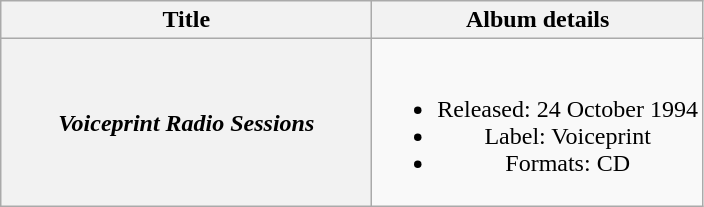<table class="wikitable plainrowheaders" style="text-align:center;">
<tr>
<th scope="col" style="width:15em;">Title</th>
<th scope="col">Album details</th>
</tr>
<tr>
<th scope="row"><em>Voiceprint Radio Sessions</em></th>
<td><br><ul><li>Released: 24 October 1994</li><li>Label: Voiceprint</li><li>Formats: CD</li></ul></td>
</tr>
</table>
